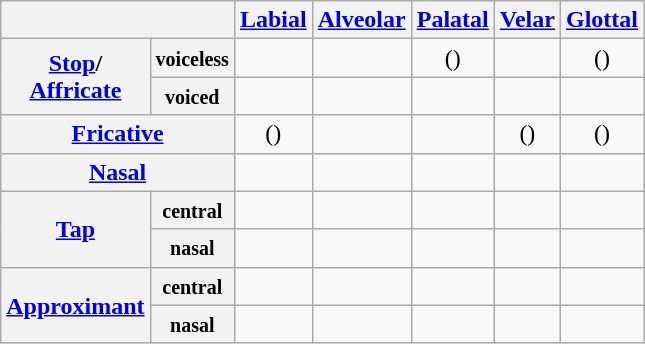<table class="wikitable" style=text-align:center>
<tr>
<th colspan="2"></th>
<th><a href='#'>Labial</a></th>
<th><a href='#'>Alveolar</a></th>
<th><a href='#'>Palatal</a></th>
<th><a href='#'>Velar</a></th>
<th><a href='#'>Glottal</a></th>
</tr>
<tr align="center">
<th rowspan="2"><a href='#'>Stop</a>/<br><a href='#'>Affricate</a></th>
<th><small>voiceless</small></th>
<td></td>
<td></td>
<td>()</td>
<td></td>
<td>()</td>
</tr>
<tr align="center">
<th><small>voiced</small></th>
<td></td>
<td></td>
<td></td>
<td></td>
<td></td>
</tr>
<tr align="center">
<th colspan="2"><a href='#'>Fricative</a></th>
<td>()</td>
<td></td>
<td></td>
<td>()</td>
<td>()</td>
</tr>
<tr align="center">
<th colspan="2"><a href='#'>Nasal</a></th>
<td></td>
<td></td>
<td></td>
<td></td>
<td></td>
</tr>
<tr align="center">
<th rowspan="2"><a href='#'>Tap</a></th>
<th><small>central</small></th>
<td></td>
<td></td>
<td></td>
<td></td>
<td></td>
</tr>
<tr>
<th><small>nasal</small></th>
<td></td>
<td></td>
<td></td>
<td></td>
<td></td>
</tr>
<tr align="center">
<th rowspan="2"><a href='#'>Approximant</a></th>
<th><small>central</small></th>
<td></td>
<td></td>
<td></td>
<td></td>
<td></td>
</tr>
<tr>
<th><small>nasal</small></th>
<td></td>
<td></td>
<td></td>
<td></td>
<td></td>
</tr>
</table>
